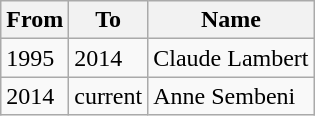<table class="wikitable">
<tr>
<th>From</th>
<th>To</th>
<th>Name</th>
</tr>
<tr>
<td>1995</td>
<td>2014</td>
<td>Claude Lambert</td>
</tr>
<tr>
<td>2014</td>
<td>current</td>
<td>Anne Sembeni</td>
</tr>
</table>
